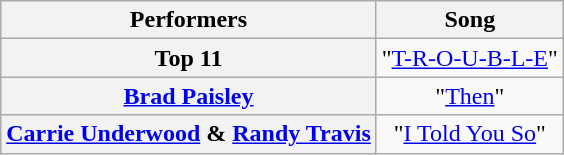<table class="wikitable" style="text-align:center;">
<tr>
<th scope="col">Performers</th>
<th scope="col">Song</th>
</tr>
<tr>
<th scope="row">Top 11</th>
<td>"<a href='#'>T-R-O-U-B-L-E</a>"</td>
</tr>
<tr>
<th scope="row"><a href='#'>Brad Paisley</a></th>
<td>"<a href='#'>Then</a>"</td>
</tr>
<tr>
<th scope="row"><a href='#'>Carrie Underwood</a> & <a href='#'>Randy Travis</a></th>
<td>"<a href='#'>I Told You So</a>"</td>
</tr>
</table>
